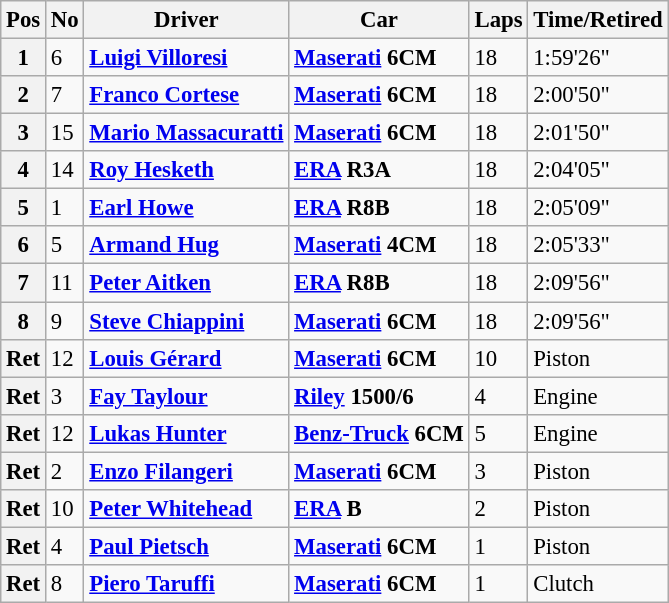<table class="wikitable" style="font-size: 95%;">
<tr>
<th>Pos</th>
<th>No</th>
<th>Driver</th>
<th>Car</th>
<th>Laps</th>
<th>Time/Retired</th>
</tr>
<tr>
<th>1</th>
<td>6</td>
<td> <strong><a href='#'>Luigi Villoresi</a></strong></td>
<td><strong><a href='#'>Maserati</a> 6CM</strong></td>
<td>18</td>
<td>1:59'26"</td>
</tr>
<tr>
<th>2</th>
<td>7</td>
<td> <strong><a href='#'>Franco Cortese</a></strong></td>
<td><strong><a href='#'>Maserati</a> 6CM</strong></td>
<td>18</td>
<td>2:00'50"</td>
</tr>
<tr>
<th>3</th>
<td>15</td>
<td> <strong><a href='#'>Mario Massacuratti</a></strong></td>
<td><strong><a href='#'>Maserati</a> 6CM</strong></td>
<td>18</td>
<td>2:01'50"</td>
</tr>
<tr>
<th>4</th>
<td>14</td>
<td> <strong><a href='#'>Roy Hesketh</a></strong></td>
<td><strong><a href='#'>ERA</a> R3A </strong></td>
<td>18</td>
<td>2:04'05"</td>
</tr>
<tr>
<th>5</th>
<td>1</td>
<td> <strong><a href='#'>Earl Howe</a></strong></td>
<td><strong><a href='#'>ERA</a> R8B </strong></td>
<td>18</td>
<td>2:05'09"</td>
</tr>
<tr>
<th>6</th>
<td>5</td>
<td> <strong><a href='#'>Armand Hug</a></strong></td>
<td><strong><a href='#'>Maserati</a> 4CM</strong></td>
<td>18</td>
<td>2:05'33"</td>
</tr>
<tr>
<th>7</th>
<td>11</td>
<td> <strong><a href='#'>Peter Aitken</a></strong></td>
<td><strong><a href='#'>ERA</a> R8B</strong></td>
<td>18</td>
<td>2:09'56"</td>
</tr>
<tr>
<th>8</th>
<td>9</td>
<td> <strong><a href='#'>Steve Chiappini</a></strong></td>
<td><strong><a href='#'>Maserati</a> 6CM</strong></td>
<td>18</td>
<td>2:09'56"</td>
</tr>
<tr>
<th>Ret</th>
<td>12</td>
<td> <strong><a href='#'>Louis Gérard</a></strong></td>
<td><strong><a href='#'>Maserati</a> 6CM</strong></td>
<td>10</td>
<td>Piston</td>
</tr>
<tr>
<th>Ret</th>
<td>3</td>
<td> <strong><a href='#'>Fay Taylour</a></strong></td>
<td><strong><a href='#'>Riley</a> 1500/6</strong></td>
<td>4</td>
<td>Engine</td>
</tr>
<tr>
<th>Ret</th>
<td>12</td>
<td> <strong><a href='#'>Lukas Hunter</a></strong></td>
<td><strong><a href='#'>Benz-Truck</a></strong> <strong>6CM</strong></td>
<td>5</td>
<td>Engine</td>
</tr>
<tr>
<th>Ret</th>
<td>2</td>
<td> <strong><a href='#'>Enzo Filangeri</a></strong></td>
<td><strong><a href='#'>Maserati</a> 6CM </strong></td>
<td>3</td>
<td>Piston</td>
</tr>
<tr>
<th>Ret</th>
<td>10</td>
<td> <strong><a href='#'>Peter Whitehead</a></strong></td>
<td><strong><a href='#'>ERA</a> B </strong></td>
<td>2</td>
<td>Piston</td>
</tr>
<tr>
<th>Ret</th>
<td>4</td>
<td> <strong><a href='#'>Paul Pietsch</a></strong></td>
<td><strong><a href='#'>Maserati</a> 6CM</strong></td>
<td>1</td>
<td>Piston</td>
</tr>
<tr>
<th>Ret</th>
<td>8</td>
<td> <strong><a href='#'>Piero Taruffi</a></strong></td>
<td><strong><a href='#'>Maserati</a> 6CM</strong></td>
<td>1</td>
<td>Clutch</td>
</tr>
</table>
